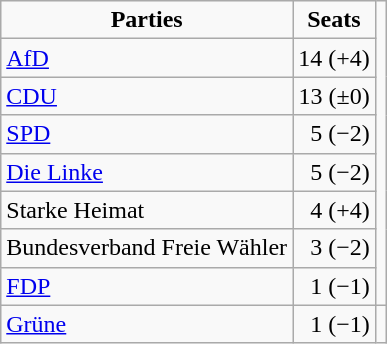<table class="wikitable">
<tr class="backgroundcolor5" style="text-align:center;">
<td><strong>Parties</strong></td>
<td><strong>Seats</strong></td>
<td rowspan="8"></td>
</tr>
<tr>
<td><a href='#'>AfD</a></td>
<td style="text-align:right;">14 (+4)</td>
</tr>
<tr>
<td><a href='#'>CDU</a></td>
<td style="text-align:right;">13 (±0)</td>
</tr>
<tr>
<td><a href='#'>SPD</a></td>
<td style="text-align:right;">5 (−2)</td>
</tr>
<tr>
<td><a href='#'>Die Linke</a></td>
<td style="text-align:right;">5 (−2)</td>
</tr>
<tr>
<td>Starke Heimat</td>
<td style="text-align:right;">4 (+4)</td>
</tr>
<tr>
<td>Bundesverband Freie Wähler</td>
<td style="text-align:right;">3 (−2)</td>
</tr>
<tr>
<td><a href='#'>FDP</a></td>
<td style="text-align:right;">1 (−1)</td>
</tr>
<tr>
<td><a href='#'>Grüne</a></td>
<td style="text-align:right;">1 (−1)</td>
</tr>
</table>
